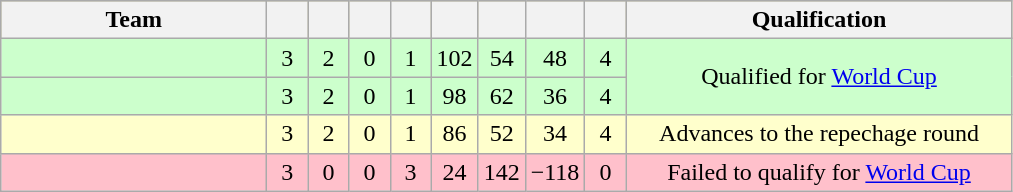<table class="wikitable" style="text-align:center">
<tr style="background:#bdb76b;">
<th style="width:170px">Team</th>
<th width="20"></th>
<th width="20"></th>
<th width="20"></th>
<th width="20"></th>
<th width="20"></th>
<th width="20"></th>
<th width="20"></th>
<th width="20"></th>
<th width="250">Qualification</th>
</tr>
<tr style="background:#cfc;">
<td style="text-align:left;"></td>
<td>3</td>
<td>2</td>
<td>0</td>
<td>1</td>
<td>102</td>
<td>54</td>
<td>48</td>
<td>4</td>
<td rowspan="2">Qualified for <a href='#'>World Cup</a></td>
</tr>
<tr style="background:#cfc;">
<td style="text-align:left;"></td>
<td>3</td>
<td>2</td>
<td>0</td>
<td>1</td>
<td>98</td>
<td>62</td>
<td>36</td>
<td>4</td>
</tr>
<tr style="background:#ffc">
<td style="text-align:left;"></td>
<td>3</td>
<td>2</td>
<td>0</td>
<td>1</td>
<td>86</td>
<td>52</td>
<td>34</td>
<td>4</td>
<td>Advances to the repechage round</td>
</tr>
<tr style="background:#FFC0CB;">
<td style="text-align:left;"></td>
<td>3</td>
<td>0</td>
<td>0</td>
<td>3</td>
<td>24</td>
<td>142</td>
<td>−118</td>
<td>0</td>
<td>Failed to qualify for <a href='#'>World Cup</a></td>
</tr>
</table>
